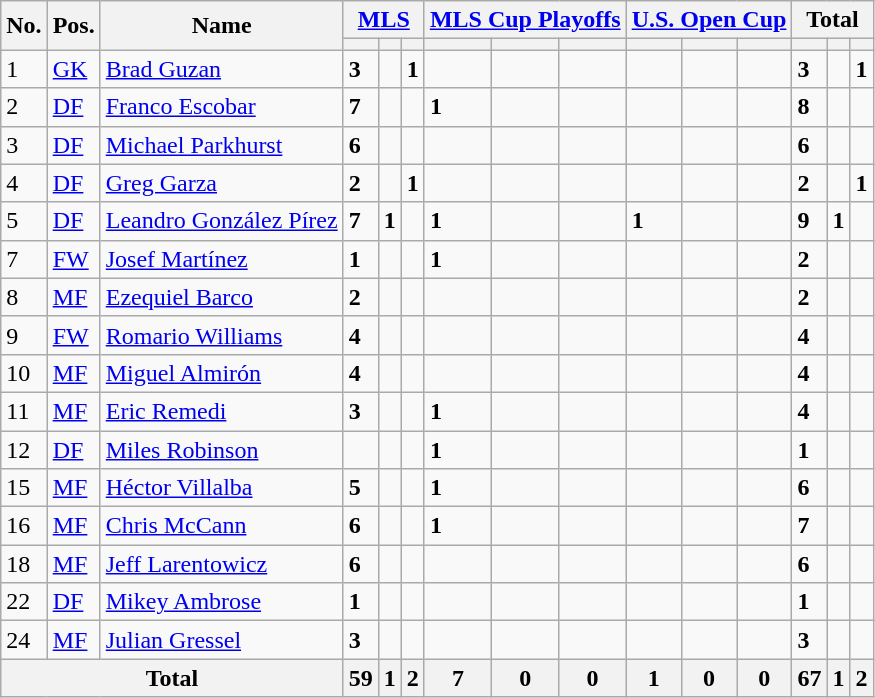<table class="wikitable sortable" style="90% text-align: center">
<tr>
<th rowspan="2">No.</th>
<th rowspan="2">Pos.</th>
<th rowspan="2">Name</th>
<th colspan="3"><a href='#'>MLS</a></th>
<th colspan="3"><a href='#'>MLS Cup Playoffs</a></th>
<th colspan="3"><a href='#'>U.S. Open Cup</a></th>
<th colspan="3"><strong>Total</strong></th>
</tr>
<tr>
<th></th>
<th></th>
<th></th>
<th></th>
<th></th>
<th></th>
<th></th>
<th></th>
<th></th>
<th></th>
<th></th>
<th></th>
</tr>
<tr>
<td>1</td>
<td><a href='#'>GK</a></td>
<td><a href='#'>Brad Guzan</a></td>
<td><strong>3</strong></td>
<td><strong> </strong></td>
<td><strong>1</strong></td>
<td><strong> </strong></td>
<td><strong> </strong></td>
<td><strong> </strong></td>
<td><strong> </strong></td>
<td><strong> </strong></td>
<td><strong> </strong></td>
<td><strong>3</strong></td>
<td><strong> </strong></td>
<td><strong>1</strong></td>
</tr>
<tr>
<td>2</td>
<td><a href='#'>DF</a></td>
<td><a href='#'>Franco Escobar</a></td>
<td><strong>7</strong></td>
<td><strong> </strong></td>
<td><strong> </strong></td>
<td><strong>1</strong></td>
<td><strong> </strong></td>
<td><strong> </strong></td>
<td><strong> </strong></td>
<td><strong> </strong></td>
<td><strong> </strong></td>
<td><strong>8</strong></td>
<td><strong> </strong></td>
<td><strong> </strong></td>
</tr>
<tr>
<td>3</td>
<td><a href='#'>DF</a></td>
<td><a href='#'>Michael Parkhurst</a></td>
<td><strong>6</strong></td>
<td><strong> </strong></td>
<td><strong> </strong></td>
<td><strong> </strong></td>
<td><strong> </strong></td>
<td><strong> </strong></td>
<td><strong> </strong></td>
<td><strong> </strong></td>
<td><strong> </strong></td>
<td><strong>6</strong></td>
<td><strong> </strong></td>
<td><strong> </strong></td>
</tr>
<tr>
<td>4</td>
<td><a href='#'>DF</a></td>
<td><a href='#'>Greg Garza</a></td>
<td><strong>2</strong></td>
<td><strong> </strong></td>
<td><strong>1</strong></td>
<td><strong> </strong></td>
<td><strong> </strong></td>
<td><strong> </strong></td>
<td><strong> </strong></td>
<td><strong> </strong></td>
<td><strong> </strong></td>
<td><strong>2</strong></td>
<td><strong> </strong></td>
<td><strong>1</strong></td>
</tr>
<tr>
<td>5</td>
<td><a href='#'>DF</a></td>
<td><a href='#'>Leandro González Pírez</a></td>
<td><strong>7</strong></td>
<td><strong>1</strong></td>
<td><strong> </strong></td>
<td><strong>1</strong></td>
<td><strong> </strong></td>
<td><strong> </strong></td>
<td><strong>1</strong></td>
<td><strong> </strong></td>
<td><strong> </strong></td>
<td><strong>9</strong></td>
<td><strong>1</strong></td>
<td><strong> </strong></td>
</tr>
<tr>
<td>7</td>
<td><a href='#'>FW</a></td>
<td><a href='#'>Josef Martínez</a></td>
<td><strong>1</strong></td>
<td><strong> </strong></td>
<td><strong> </strong></td>
<td><strong>1</strong></td>
<td><strong> </strong></td>
<td><strong> </strong></td>
<td><strong> </strong></td>
<td><strong> </strong></td>
<td><strong> </strong></td>
<td><strong>2</strong></td>
<td><strong> </strong></td>
<td><strong> </strong></td>
</tr>
<tr>
<td>8</td>
<td><a href='#'>MF</a></td>
<td><a href='#'>Ezequiel Barco</a></td>
<td><strong>2</strong></td>
<td><strong> </strong></td>
<td><strong> </strong></td>
<td><strong> </strong></td>
<td><strong> </strong></td>
<td><strong> </strong></td>
<td><strong> </strong></td>
<td><strong> </strong></td>
<td><strong> </strong></td>
<td><strong>2</strong></td>
<td><strong> </strong></td>
<td><strong> </strong></td>
</tr>
<tr>
<td>9</td>
<td><a href='#'>FW</a></td>
<td><a href='#'>Romario Williams</a></td>
<td><strong>4</strong></td>
<td><strong> </strong></td>
<td><strong> </strong></td>
<td><strong> </strong></td>
<td><strong> </strong></td>
<td><strong> </strong></td>
<td><strong> </strong></td>
<td><strong> </strong></td>
<td><strong> </strong></td>
<td><strong>4</strong></td>
<td><strong> </strong></td>
<td><strong> </strong></td>
</tr>
<tr>
<td>10</td>
<td><a href='#'>MF</a></td>
<td><a href='#'>Miguel Almirón</a></td>
<td><strong>4</strong></td>
<td><strong> </strong></td>
<td><strong> </strong></td>
<td><strong> </strong></td>
<td><strong> </strong></td>
<td><strong> </strong></td>
<td><strong> </strong></td>
<td><strong> </strong></td>
<td><strong> </strong></td>
<td><strong>4</strong></td>
<td><strong> </strong></td>
<td><strong> </strong></td>
</tr>
<tr>
<td>11</td>
<td><a href='#'>MF</a></td>
<td><a href='#'>Eric Remedi</a></td>
<td><strong>3</strong></td>
<td><strong> </strong></td>
<td><strong> </strong></td>
<td><strong>1</strong></td>
<td><strong> </strong></td>
<td><strong> </strong></td>
<td><strong> </strong></td>
<td><strong> </strong></td>
<td><strong> </strong></td>
<td><strong>4</strong></td>
<td><strong> </strong></td>
<td><strong> </strong></td>
</tr>
<tr>
<td>12</td>
<td><a href='#'>DF</a></td>
<td><a href='#'>Miles Robinson</a></td>
<td><strong> </strong></td>
<td><strong> </strong></td>
<td><strong> </strong></td>
<td><strong>1</strong></td>
<td><strong> </strong></td>
<td><strong> </strong></td>
<td><strong> </strong></td>
<td><strong> </strong></td>
<td><strong> </strong></td>
<td><strong>1</strong></td>
<td><strong> </strong></td>
<td><strong> </strong></td>
</tr>
<tr>
<td>15</td>
<td><a href='#'>MF</a></td>
<td><a href='#'>Héctor Villalba</a></td>
<td><strong>5</strong></td>
<td><strong> </strong></td>
<td><strong> </strong></td>
<td><strong>1</strong></td>
<td><strong> </strong></td>
<td><strong> </strong></td>
<td><strong> </strong></td>
<td><strong> </strong></td>
<td><strong> </strong></td>
<td><strong>6</strong></td>
<td><strong> </strong></td>
<td><strong> </strong></td>
</tr>
<tr>
<td>16</td>
<td><a href='#'>MF</a></td>
<td><a href='#'>Chris McCann</a></td>
<td><strong>6</strong></td>
<td><strong> </strong></td>
<td><strong> </strong></td>
<td><strong>1</strong></td>
<td><strong> </strong></td>
<td><strong> </strong></td>
<td><strong> </strong></td>
<td><strong> </strong></td>
<td><strong> </strong></td>
<td><strong>7</strong></td>
<td><strong> </strong></td>
<td><strong> </strong></td>
</tr>
<tr>
<td>18</td>
<td><a href='#'>MF</a></td>
<td><a href='#'>Jeff Larentowicz</a></td>
<td><strong>6</strong></td>
<td><strong> </strong></td>
<td><strong> </strong></td>
<td><strong> </strong></td>
<td><strong> </strong></td>
<td><strong> </strong></td>
<td><strong> </strong></td>
<td><strong> </strong></td>
<td><strong> </strong></td>
<td><strong>6</strong></td>
<td><strong> </strong></td>
<td><strong> </strong></td>
</tr>
<tr>
<td>22</td>
<td><a href='#'>DF</a></td>
<td><a href='#'>Mikey Ambrose</a></td>
<td><strong>1</strong></td>
<td><strong> </strong></td>
<td><strong> </strong></td>
<td><strong> </strong></td>
<td><strong> </strong></td>
<td><strong> </strong></td>
<td><strong> </strong></td>
<td><strong> </strong></td>
<td><strong> </strong></td>
<td><strong>1</strong></td>
<td><strong> </strong></td>
<td><strong> </strong></td>
</tr>
<tr>
<td>24</td>
<td><a href='#'>MF</a></td>
<td><a href='#'>Julian Gressel</a></td>
<td><strong>3</strong></td>
<td><strong> </strong></td>
<td><strong> </strong></td>
<td><strong> </strong></td>
<td><strong> </strong></td>
<td><strong> </strong></td>
<td><strong> </strong></td>
<td><strong> </strong></td>
<td><strong> </strong></td>
<td><strong>3</strong></td>
<td><strong> </strong></td>
<td><strong> </strong></td>
</tr>
<tr>
<th colspan=3>Total</th>
<th>59</th>
<th>1</th>
<th>2</th>
<th>7</th>
<th>0</th>
<th>0</th>
<th>1</th>
<th>0</th>
<th>0</th>
<th>67</th>
<th>1</th>
<th>2</th>
</tr>
</table>
